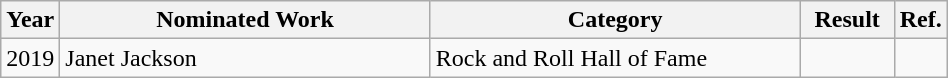<table class="wikitable" width="50%">
<tr>
<th width="5%">Year</th>
<th width="40%">Nominated Work</th>
<th width="40%">Category</th>
<th width="10%">Result</th>
<th width="5%">Ref.</th>
</tr>
<tr>
<td>2019</td>
<td>Janet Jackson</td>
<td>Rock and Roll Hall of Fame</td>
<td></td>
<td></td>
</tr>
</table>
